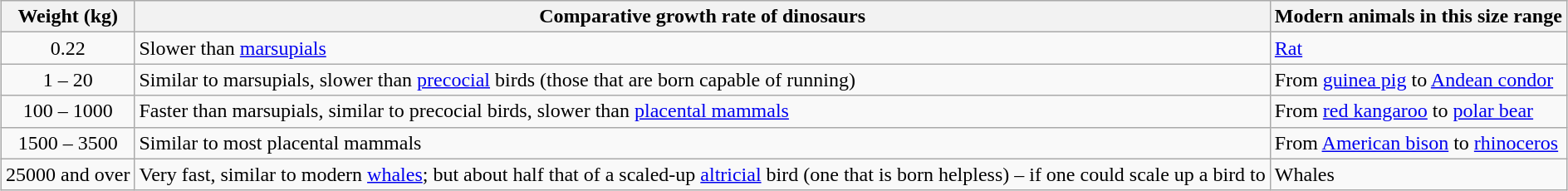<table class="wikitable" style="margin: 1em auto 1em auto;">
<tr>
<th>Weight (kg)</th>
<th>Comparative growth rate of dinosaurs</th>
<th>Modern animals in this size range</th>
</tr>
<tr>
<td style="text-align:center;">0.22</td>
<td>Slower than <a href='#'>marsupials</a></td>
<td><a href='#'>Rat</a></td>
</tr>
<tr>
<td style="text-align:center;">1 – 20</td>
<td>Similar to marsupials, slower than <a href='#'>precocial</a> birds (those that are born capable of running)</td>
<td>From <a href='#'>guinea pig</a> to <a href='#'>Andean condor</a></td>
</tr>
<tr>
<td style="text-align:center;">100 – 1000</td>
<td>Faster than marsupials, similar to precocial birds, slower than <a href='#'>placental mammals</a></td>
<td>From <a href='#'>red kangaroo</a> to <a href='#'>polar bear</a></td>
</tr>
<tr>
<td style="text-align:center;">1500 – 3500</td>
<td>Similar to most placental mammals</td>
<td>From <a href='#'>American bison</a> to <a href='#'>rhinoceros</a></td>
</tr>
<tr>
<td style="text-align:center;">25000 and over</td>
<td>Very fast, similar to modern <a href='#'>whales</a>; but about half that of a scaled-up <a href='#'>altricial</a> bird (one that is born helpless) – if one could scale up a bird to </td>
<td>Whales</td>
</tr>
</table>
